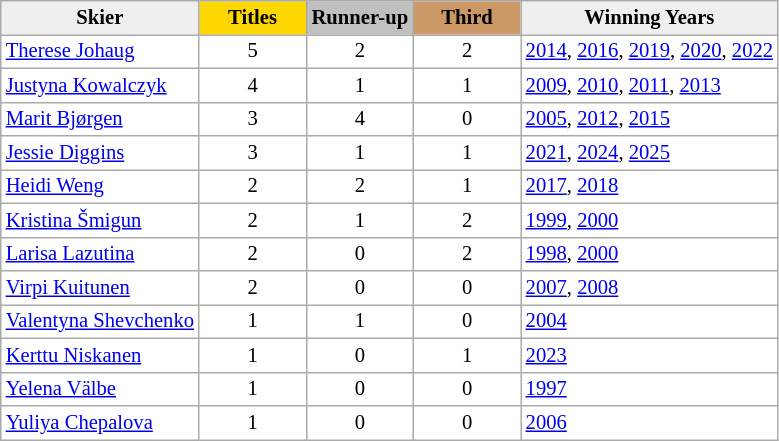<table class="wikitable plainrowheaders" style="background:#fff; font-size:86%; line-height:16px; border:gray solid 1px">
<tr>
<th style="background:#efefef;">Skier</th>
<th style="width:65px; background:gold">Titles</th>
<th style="width:65px; background:silver">Runner-up</th>
<th style="width:65px; background:#c96;">Third</th>
<th style="background:#efefef;">Winning Years</th>
</tr>
<tr>
<td> <a href='#'>Therese Johaug</a></td>
<td align=center>5</td>
<td align=center>2</td>
<td align=center>2</td>
<td><a href='#'>2014</a>, <a href='#'>2016</a>, <a href='#'>2019</a>, <a href='#'>2020</a>, <a href='#'>2022</a></td>
</tr>
<tr>
<td> <a href='#'>Justyna Kowalczyk</a></td>
<td align=center>4</td>
<td align=center>1</td>
<td align=center>1</td>
<td><a href='#'>2009</a>, <a href='#'>2010</a>, <a href='#'>2011</a>, <a href='#'>2013</a></td>
</tr>
<tr>
<td> <a href='#'>Marit Bjørgen</a></td>
<td align=center>3</td>
<td align=center>4</td>
<td align=center>0</td>
<td><a href='#'>2005</a>, <a href='#'>2012</a>, <a href='#'>2015</a></td>
</tr>
<tr>
<td> <a href='#'>Jessie Diggins</a></td>
<td align=center>3</td>
<td align=center>1</td>
<td align=center>1</td>
<td><a href='#'>2021</a>, <a href='#'>2024</a>, <a href='#'>2025</a></td>
</tr>
<tr>
<td> <a href='#'>Heidi Weng</a></td>
<td align=center>2</td>
<td align=center>2</td>
<td align=center>1</td>
<td><a href='#'>2017</a>, <a href='#'>2018</a></td>
</tr>
<tr>
<td> <a href='#'>Kristina Šmigun</a></td>
<td align=center>2</td>
<td align=center>1</td>
<td align=center>2</td>
<td><a href='#'>1999</a>, <a href='#'>2000</a></td>
</tr>
<tr>
<td> <a href='#'>Larisa Lazutina</a></td>
<td align=center>2</td>
<td align=center>0</td>
<td align=center>2</td>
<td><a href='#'>1998</a>, <a href='#'>2000</a></td>
</tr>
<tr>
<td> <a href='#'>Virpi Kuitunen</a></td>
<td align=center>2</td>
<td align=center>0</td>
<td align=center>0</td>
<td><a href='#'>2007</a>, <a href='#'>2008</a></td>
</tr>
<tr>
<td> <a href='#'>Valentyna Shevchenko</a></td>
<td align=center>1</td>
<td align=center>1</td>
<td align=center>0</td>
<td><a href='#'>2004</a></td>
</tr>
<tr>
<td> <a href='#'>Kerttu Niskanen</a></td>
<td align=center>1</td>
<td align=center>0</td>
<td align=center>1</td>
<td><a href='#'>2023</a></td>
</tr>
<tr>
<td> <a href='#'>Yelena Välbe</a></td>
<td align=center>1</td>
<td align=center>0</td>
<td align=center>0</td>
<td><a href='#'>1997</a></td>
</tr>
<tr>
<td> <a href='#'>Yuliya Chepalova</a></td>
<td align=center>1</td>
<td align=center>0</td>
<td align=center>0</td>
<td><a href='#'>2006</a></td>
</tr>
</table>
